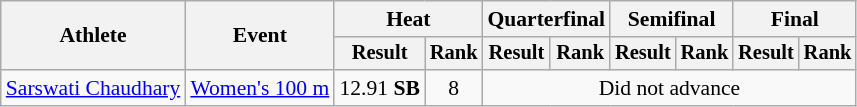<table class="wikitable" style="font-size:90%">
<tr>
<th rowspan="2">Athlete</th>
<th rowspan="2">Event</th>
<th colspan="2">Heat</th>
<th colspan="2">Quarterfinal</th>
<th colspan="2">Semifinal</th>
<th colspan="2">Final</th>
</tr>
<tr style="font-size:95%">
<th>Result</th>
<th>Rank</th>
<th>Result</th>
<th>Rank</th>
<th>Result</th>
<th>Rank</th>
<th>Result</th>
<th>Rank</th>
</tr>
<tr align=center>
<td align=left><a href='#'>Sarswati Chaudhary</a></td>
<td align=left><a href='#'>Women's 100 m</a></td>
<td>12.91 <strong>SB</strong></td>
<td>8</td>
<td colspan="6">Did not advance</td>
</tr>
</table>
